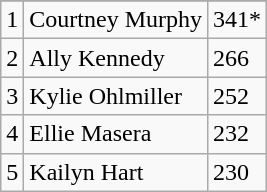<table class="wikitable">
<tr>
</tr>
<tr>
<td>1</td>
<td>Courtney Murphy</td>
<td>341*</td>
</tr>
<tr>
<td>2</td>
<td>Ally Kennedy</td>
<td>266</td>
</tr>
<tr>
<td>3</td>
<td>Kylie Ohlmiller</td>
<td>252</td>
</tr>
<tr>
<td>4</td>
<td>Ellie Masera</td>
<td>232</td>
</tr>
<tr>
<td>5</td>
<td>Kailyn Hart</td>
<td>230</td>
</tr>
</table>
